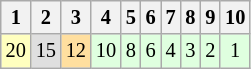<table class="wikitable" style="font-size: 85%;">
<tr>
<th>1</th>
<th>2</th>
<th>3</th>
<th>4</th>
<th>5</th>
<th>6</th>
<th>7</th>
<th>8</th>
<th>9</th>
<th>10</th>
</tr>
<tr align="center">
<td style="background:#FFFFBF;">20</td>
<td style="background:#DFDFDF;">15</td>
<td style="background:#FFDF9F;">12</td>
<td style="background:#DFFFDF;">10</td>
<td style="background:#DFFFDF;">8</td>
<td style="background:#DFFFDF;">6</td>
<td style="background:#DFFFDF;">4</td>
<td style="background:#DFFFDF;">3</td>
<td style="background:#DFFFDF;">2</td>
<td style="background:#DFFFDF;">1</td>
</tr>
</table>
